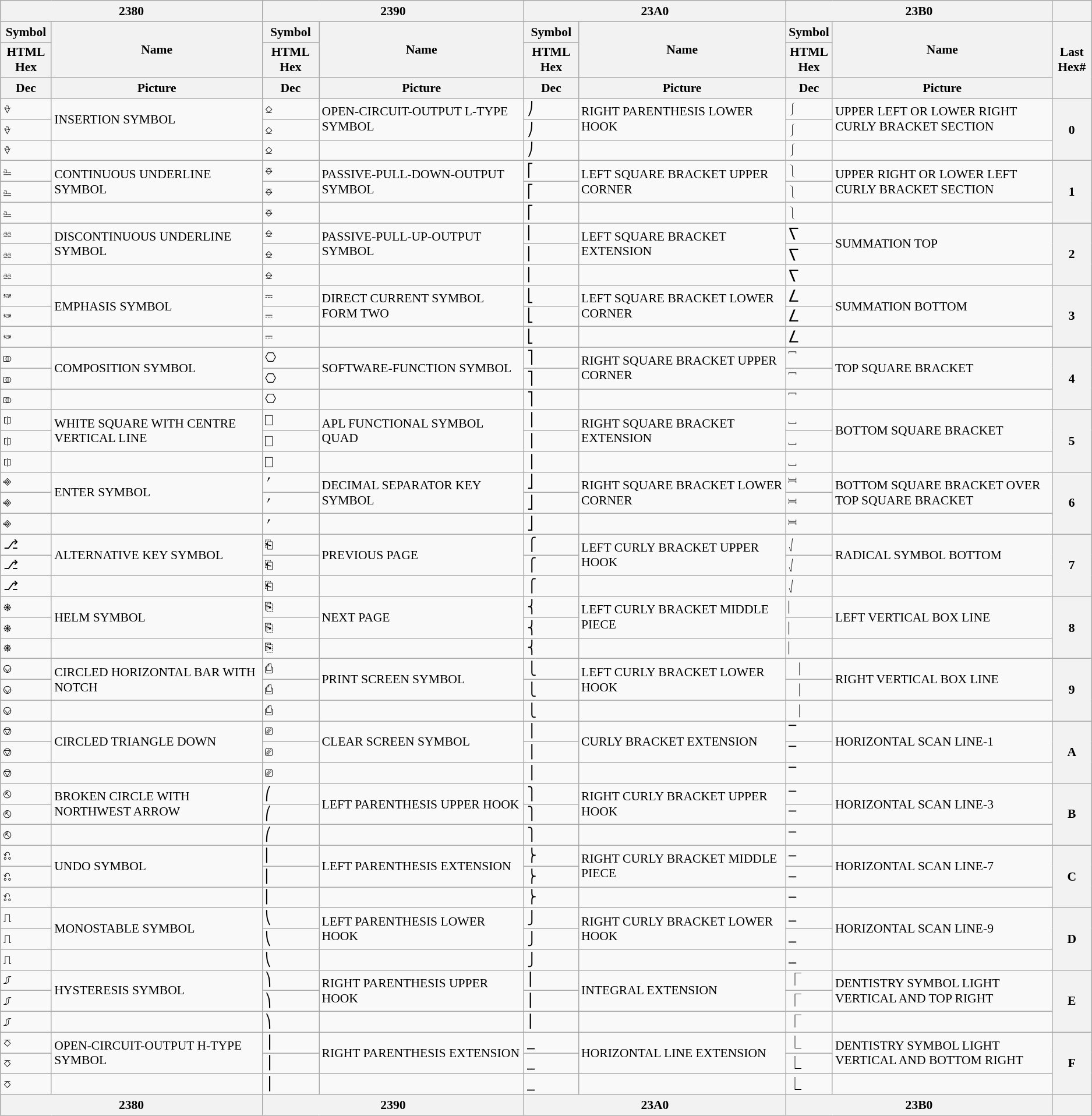<table class="wikitable wide" style="font-size: 90%">
<tr>
<th colspan="2" width="24%">2380</th>
<th colspan="2" width="24%">2390</th>
<th colspan="2" width="24%">23A0</th>
<th colspan="2" width="24%">23B0</th>
<th width="0*"></th>
</tr>
<tr>
<th width="0*">Symbol</th>
<th rowspan="2">Name</th>
<th width="0*">Symbol</th>
<th rowspan="2">Name</th>
<th width="0*">Symbol</th>
<th rowspan="2">Name</th>
<th width="0*">Symbol</th>
<th rowspan="2">Name</th>
<th rowspan="3">Last Hex#</th>
</tr>
<tr>
<th>HTML Hex</th>
<th>HTML Hex</th>
<th>HTML Hex</th>
<th>HTML Hex</th>
</tr>
<tr>
<th>Dec</th>
<th>Picture</th>
<th>Dec</th>
<th>Picture</th>
<th>Dec</th>
<th>Picture</th>
<th>Dec</th>
<th>Picture</th>
</tr>
<tr class="Unicode">
<td>⎀</td>
<td rowspan="2">INSERTION SYMBOL</td>
<td>⎐</td>
<td rowspan="2">OPEN-CIRCUIT-OUTPUT L-TYPE SYMBOL</td>
<td>⎠</td>
<td rowspan="2">RIGHT PARENTHESIS LOWER HOOK</td>
<td>⎰</td>
<td rowspan="2">UPPER LEFT OR LOWER RIGHT CURLY BRACKET SECTION</td>
<th rowspan="3">0</th>
</tr>
<tr>
<td>&#x2380;</td>
<td>&#x2390;</td>
<td>&#x23A0;</td>
<td>&#x23B0;</td>
</tr>
<tr>
<td>&#9088;</td>
<td></td>
<td>&#9104;</td>
<td></td>
<td>&#9120;</td>
<td></td>
<td>&#9136;</td>
<td></td>
</tr>
<tr class="Unicode">
<td>⎁</td>
<td rowspan="2">CONTINUOUS UNDERLINE SYMBOL</td>
<td>⎑</td>
<td rowspan="2">PASSIVE-PULL-DOWN-OUTPUT SYMBOL</td>
<td>⎡</td>
<td rowspan="2">LEFT SQUARE BRACKET UPPER CORNER</td>
<td>⎱</td>
<td rowspan="2">UPPER RIGHT OR LOWER LEFT CURLY BRACKET SECTION</td>
<th rowspan="3">1</th>
</tr>
<tr>
<td>&#x2381;</td>
<td>&#x2391;</td>
<td>&#x23A1;</td>
<td>&#x23B1;</td>
</tr>
<tr>
<td>&#9089;</td>
<td></td>
<td>&#9105;</td>
<td></td>
<td>&#9121;</td>
<td></td>
<td>&#9137;</td>
<td></td>
</tr>
<tr class="Unicode">
<td>⎂</td>
<td rowspan="2">DISCONTINUOUS UNDERLINE SYMBOL</td>
<td>⎒</td>
<td rowspan="2">PASSIVE-PULL-UP-OUTPUT SYMBOL</td>
<td>⎢</td>
<td rowspan="2">LEFT SQUARE BRACKET EXTENSION</td>
<td>⎲</td>
<td rowspan="2">SUMMATION TOP</td>
<th rowspan="3">2</th>
</tr>
<tr>
<td>&#x2382;</td>
<td>&#x2392;</td>
<td>&#x23A2;</td>
<td>&#x23B2;</td>
</tr>
<tr>
<td>&#9090;</td>
<td></td>
<td>&#9106;</td>
<td></td>
<td>&#9122;</td>
<td></td>
<td>&#9138;</td>
<td></td>
</tr>
<tr class="Unicode">
<td>⎃</td>
<td rowspan="2">EMPHASIS SYMBOL</td>
<td>⎓</td>
<td rowspan="2">DIRECT CURRENT SYMBOL FORM TWO</td>
<td>⎣</td>
<td rowspan="2">LEFT SQUARE BRACKET LOWER CORNER</td>
<td>⎳</td>
<td rowspan="2">SUMMATION BOTTOM</td>
<th rowspan="3">3</th>
</tr>
<tr>
<td>&#x2383;</td>
<td>&#x2393;</td>
<td>&#x23A3;</td>
<td>&#x23B3;</td>
</tr>
<tr>
<td>&#9091;</td>
<td></td>
<td>&#9107;</td>
<td></td>
<td>&#9123;</td>
<td></td>
<td>&#9139;</td>
<td></td>
</tr>
<tr class="Unicode">
<td>⎄</td>
<td rowspan="2">COMPOSITION SYMBOL</td>
<td>⎔</td>
<td rowspan="2">SOFTWARE-FUNCTION SYMBOL</td>
<td>⎤</td>
<td rowspan="2">RIGHT SQUARE BRACKET UPPER CORNER</td>
<td>⎴</td>
<td rowspan="2">TOP SQUARE BRACKET</td>
<th rowspan="3">4</th>
</tr>
<tr>
<td>&#x2384;</td>
<td>&#x2394;</td>
<td>&#x23A4;</td>
<td>&#x23B4;</td>
</tr>
<tr>
<td>&#9092;</td>
<td></td>
<td>&#9108;</td>
<td></td>
<td>&#9124;</td>
<td></td>
<td>&#9140;</td>
<td></td>
</tr>
<tr class="Unicode">
<td>⎅</td>
<td rowspan="2">WHITE SQUARE WITH CENTRE VERTICAL LINE</td>
<td>⎕</td>
<td rowspan="2">APL FUNCTIONAL SYMBOL QUAD</td>
<td>⎥</td>
<td rowspan="2">RIGHT SQUARE BRACKET EXTENSION</td>
<td>⎵</td>
<td rowspan="2">BOTTOM SQUARE BRACKET</td>
<th rowspan="3">5</th>
</tr>
<tr>
<td>&#x2385;</td>
<td>&#x2395;</td>
<td>&#x23A5;</td>
<td>&#x23B5;</td>
</tr>
<tr>
<td>&#9093;</td>
<td></td>
<td>&#9109;</td>
<td></td>
<td>&#9125;</td>
<td></td>
<td>&#9141;</td>
<td></td>
</tr>
<tr class="Unicode">
<td>⎆</td>
<td rowspan="2">ENTER SYMBOL</td>
<td>⎖</td>
<td rowspan="2">DECIMAL SEPARATOR KEY SYMBOL</td>
<td>⎦</td>
<td rowspan="2">RIGHT SQUARE BRACKET LOWER CORNER</td>
<td>⎶</td>
<td rowspan="2">BOTTOM SQUARE BRACKET OVER TOP SQUARE BRACKET</td>
<th rowspan="3">6</th>
</tr>
<tr>
<td>&#x2386;</td>
<td>&#x2396;</td>
<td>&#x23A6;</td>
<td>&#x23B6;</td>
</tr>
<tr>
<td>&#9094;</td>
<td></td>
<td>&#9110;</td>
<td></td>
<td>&#9126;</td>
<td></td>
<td>&#9142;</td>
<td></td>
</tr>
<tr class="Unicode">
<td>⎇</td>
<td rowspan="2">ALTERNATIVE KEY SYMBOL</td>
<td>⎗</td>
<td rowspan="2">PREVIOUS PAGE</td>
<td>⎧</td>
<td rowspan="2">LEFT CURLY BRACKET UPPER HOOK</td>
<td>⎷</td>
<td rowspan="2">RADICAL SYMBOL BOTTOM</td>
<th rowspan="3">7</th>
</tr>
<tr>
<td>&#x2387;</td>
<td>&#x2397;</td>
<td>&#x23A7;</td>
<td>&#x23B7;</td>
</tr>
<tr>
<td>&#9095;</td>
<td></td>
<td>&#9111;</td>
<td></td>
<td>&#9127;</td>
<td></td>
<td>&#9143;</td>
<td></td>
</tr>
<tr class="Unicode">
<td>⎈</td>
<td rowspan="2">HELM SYMBOL</td>
<td>⎘</td>
<td rowspan="2">NEXT PAGE</td>
<td>⎨</td>
<td rowspan="2">LEFT CURLY BRACKET MIDDLE PIECE</td>
<td>⎸</td>
<td rowspan="2">LEFT VERTICAL BOX LINE</td>
<th rowspan="3">8</th>
</tr>
<tr>
<td>&#x2388;</td>
<td>&#x2398;</td>
<td>&#x23A8;</td>
<td>&#x23B8;</td>
</tr>
<tr>
<td>&#9096;</td>
<td></td>
<td>&#9112;</td>
<td></td>
<td>&#9128;</td>
<td></td>
<td>&#9144;</td>
<td></td>
</tr>
<tr class="Unicode">
<td>⎉</td>
<td rowspan="2">CIRCLED HORIZONTAL BAR WITH NOTCH</td>
<td>⎙</td>
<td rowspan="2">PRINT SCREEN SYMBOL</td>
<td>⎩</td>
<td rowspan="2">LEFT CURLY BRACKET LOWER HOOK</td>
<td>⎹</td>
<td rowspan="2">RIGHT VERTICAL BOX LINE</td>
<th rowspan="3">9</th>
</tr>
<tr>
<td>&#x2389;</td>
<td>&#x2399;</td>
<td>&#x23A9;</td>
<td>&#x23B9;</td>
</tr>
<tr>
<td>&#9097;</td>
<td></td>
<td>&#9113;</td>
<td></td>
<td>&#9129;</td>
<td></td>
<td>&#9145;</td>
<td></td>
</tr>
<tr class="Unicode">
<td>⎊</td>
<td rowspan="2">CIRCLED TRIANGLE DOWN</td>
<td>⎚</td>
<td rowspan="2">CLEAR SCREEN SYMBOL</td>
<td>⎪</td>
<td rowspan="2">CURLY BRACKET EXTENSION</td>
<td>⎺</td>
<td rowspan="2">HORIZONTAL SCAN LINE-1</td>
<th rowspan="3">A</th>
</tr>
<tr>
<td>&#x238A;</td>
<td>&#x239A;</td>
<td>&#x23AA;</td>
<td>&#x23BA;</td>
</tr>
<tr>
<td>&#9098;</td>
<td></td>
<td>&#9114;</td>
<td></td>
<td>&#9130;</td>
<td></td>
<td>&#9146;</td>
<td></td>
</tr>
<tr class="Unicode">
<td>⎋</td>
<td rowspan="2">BROKEN CIRCLE WITH NORTHWEST ARROW</td>
<td>⎛</td>
<td rowspan="2">LEFT PARENTHESIS UPPER HOOK</td>
<td>⎫</td>
<td rowspan="2">RIGHT CURLY BRACKET UPPER HOOK</td>
<td>⎻</td>
<td rowspan="2">HORIZONTAL SCAN LINE-3</td>
<th rowspan="3">B</th>
</tr>
<tr>
<td>&#x238B;</td>
<td>&#x239B;</td>
<td>&#x23AB;</td>
<td>&#x23BB;</td>
</tr>
<tr>
<td>&#9099;</td>
<td></td>
<td>&#9115;</td>
<td></td>
<td>&#9131;</td>
<td></td>
<td>&#9147;</td>
<td></td>
</tr>
<tr class="Unicode">
<td>⎌</td>
<td rowspan="2">UNDO SYMBOL</td>
<td>⎜</td>
<td rowspan="2">LEFT PARENTHESIS EXTENSION</td>
<td>⎬</td>
<td rowspan="2">RIGHT CURLY BRACKET MIDDLE PIECE</td>
<td>⎼</td>
<td rowspan="2">HORIZONTAL SCAN LINE-7</td>
<th rowspan="3">C</th>
</tr>
<tr>
<td>&#x238C;</td>
<td>&#x239C;</td>
<td>&#x23AC;</td>
<td>&#x23BC;</td>
</tr>
<tr>
<td>&#9100;</td>
<td></td>
<td>&#9116;</td>
<td></td>
<td>&#9132;</td>
<td></td>
<td>&#9148;</td>
<td></td>
</tr>
<tr class="Unicode">
<td>⎍</td>
<td rowspan="2">MONOSTABLE SYMBOL</td>
<td>⎝</td>
<td rowspan="2">LEFT PARENTHESIS LOWER HOOK</td>
<td>⎭</td>
<td rowspan="2">RIGHT CURLY BRACKET LOWER HOOK</td>
<td>⎽</td>
<td rowspan="2">HORIZONTAL SCAN LINE-9</td>
<th rowspan="3">D</th>
</tr>
<tr>
<td>&#x238D;</td>
<td>&#x239D;</td>
<td>&#x23AD;</td>
<td>&#x23BD;</td>
</tr>
<tr>
<td>&#9101;</td>
<td></td>
<td>&#9117;</td>
<td></td>
<td>&#9133;</td>
<td></td>
<td>&#9149;</td>
<td></td>
</tr>
<tr class="Unicode">
<td>⎎</td>
<td rowspan="2">HYSTERESIS SYMBOL</td>
<td>⎞</td>
<td rowspan="2">RIGHT PARENTHESIS UPPER HOOK</td>
<td>⎮</td>
<td rowspan="2">INTEGRAL EXTENSION</td>
<td>⎾</td>
<td rowspan="2">DENTISTRY SYMBOL LIGHT VERTICAL AND TOP RIGHT</td>
<th rowspan="3">E</th>
</tr>
<tr>
<td>&#x238E;</td>
<td>&#x239E;</td>
<td>&#x23AE;</td>
<td>&#x23BE;</td>
</tr>
<tr>
<td>&#9102;</td>
<td></td>
<td>&#9118;</td>
<td></td>
<td>&#9134;</td>
<td></td>
<td>&#9150;</td>
<td></td>
</tr>
<tr class="Unicode">
<td>⎏</td>
<td rowspan="2">OPEN-CIRCUIT-OUTPUT H-TYPE SYMBOL</td>
<td>⎟</td>
<td rowspan="2">RIGHT PARENTHESIS EXTENSION</td>
<td>⎯</td>
<td rowspan="2">HORIZONTAL LINE EXTENSION</td>
<td>⎿</td>
<td rowspan="2">DENTISTRY SYMBOL LIGHT VERTICAL AND BOTTOM RIGHT</td>
<th rowspan="3">F</th>
</tr>
<tr>
<td>&#x238F;</td>
<td>&#x239F;</td>
<td>&#x23AF;</td>
<td>&#x23BF;</td>
</tr>
<tr>
<td>&#9103;</td>
<td></td>
<td>&#9119;</td>
<td></td>
<td>&#9135;</td>
<td></td>
<td>&#9151;</td>
<td></td>
</tr>
<tr>
<th colspan="2">2380</th>
<th colspan="2">2390</th>
<th colspan="2">23A0</th>
<th colspan="2">23B0</th>
<th></th>
</tr>
</table>
